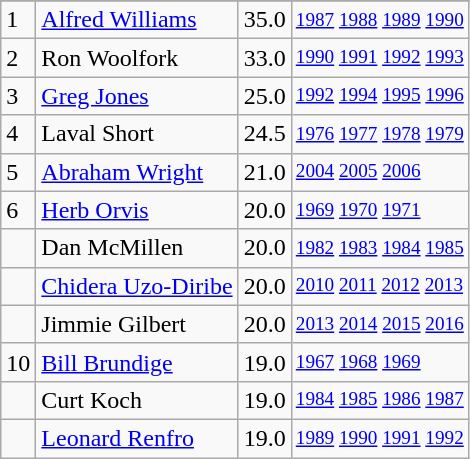<table class="wikitable">
<tr>
</tr>
<tr>
<td>1</td>
<td><a href='#'>Alfred Williams</a></td>
<td>35.0</td>
<td style="font-size:80%;"><a href='#'>1987</a> <a href='#'>1988</a> <a href='#'>1989</a> <a href='#'>1990</a></td>
</tr>
<tr>
<td>2</td>
<td>Ron Woolfork</td>
<td>33.0</td>
<td style="font-size:80%;"><a href='#'>1990</a> <a href='#'>1991</a> <a href='#'>1992</a> <a href='#'>1993</a></td>
</tr>
<tr>
<td>3</td>
<td><a href='#'>Greg Jones</a></td>
<td>25.0</td>
<td style="font-size:80%;"><a href='#'>1992</a> <a href='#'>1994</a> <a href='#'>1995</a> <a href='#'>1996</a></td>
</tr>
<tr>
<td>4</td>
<td>Laval Short</td>
<td>24.5</td>
<td style="font-size:80%;"><a href='#'>1976</a> <a href='#'>1977</a> <a href='#'>1978</a> <a href='#'>1979</a></td>
</tr>
<tr>
<td>5</td>
<td><a href='#'>Abraham Wright</a></td>
<td>21.0</td>
<td style="font-size:80%;"><a href='#'>2004</a> <a href='#'>2005</a> <a href='#'>2006</a></td>
</tr>
<tr>
<td>6</td>
<td><a href='#'>Herb Orvis</a></td>
<td>20.0</td>
<td style="font-size:80%;"><a href='#'>1969</a> <a href='#'>1970</a> <a href='#'>1971</a></td>
</tr>
<tr>
<td></td>
<td>Dan McMillen</td>
<td>20.0</td>
<td style="font-size:80%;"><a href='#'>1982</a> <a href='#'>1983</a> <a href='#'>1984</a> <a href='#'>1985</a></td>
</tr>
<tr>
<td></td>
<td><a href='#'>Chidera Uzo-Diribe</a></td>
<td>20.0</td>
<td style="font-size:80%;"><a href='#'>2010</a> <a href='#'>2011</a> <a href='#'>2012</a> <a href='#'>2013</a></td>
</tr>
<tr>
<td></td>
<td>Jimmie Gilbert</td>
<td>20.0</td>
<td style="font-size:80%;"><a href='#'>2013</a> <a href='#'>2014</a> <a href='#'>2015</a> <a href='#'>2016</a></td>
</tr>
<tr>
<td>10</td>
<td><a href='#'>Bill Brundige</a></td>
<td>19.0</td>
<td style="font-size:80%;"><a href='#'>1967</a> <a href='#'>1968</a> <a href='#'>1969</a></td>
</tr>
<tr>
<td></td>
<td>Curt Koch</td>
<td>19.0</td>
<td style="font-size:80%;"><a href='#'>1984</a> <a href='#'>1985</a> <a href='#'>1986</a> <a href='#'>1987</a></td>
</tr>
<tr>
<td></td>
<td><a href='#'>Leonard Renfro</a></td>
<td>19.0</td>
<td style="font-size:80%;"><a href='#'>1989</a> <a href='#'>1990</a> <a href='#'>1991</a> <a href='#'>1992</a></td>
</tr>
</table>
